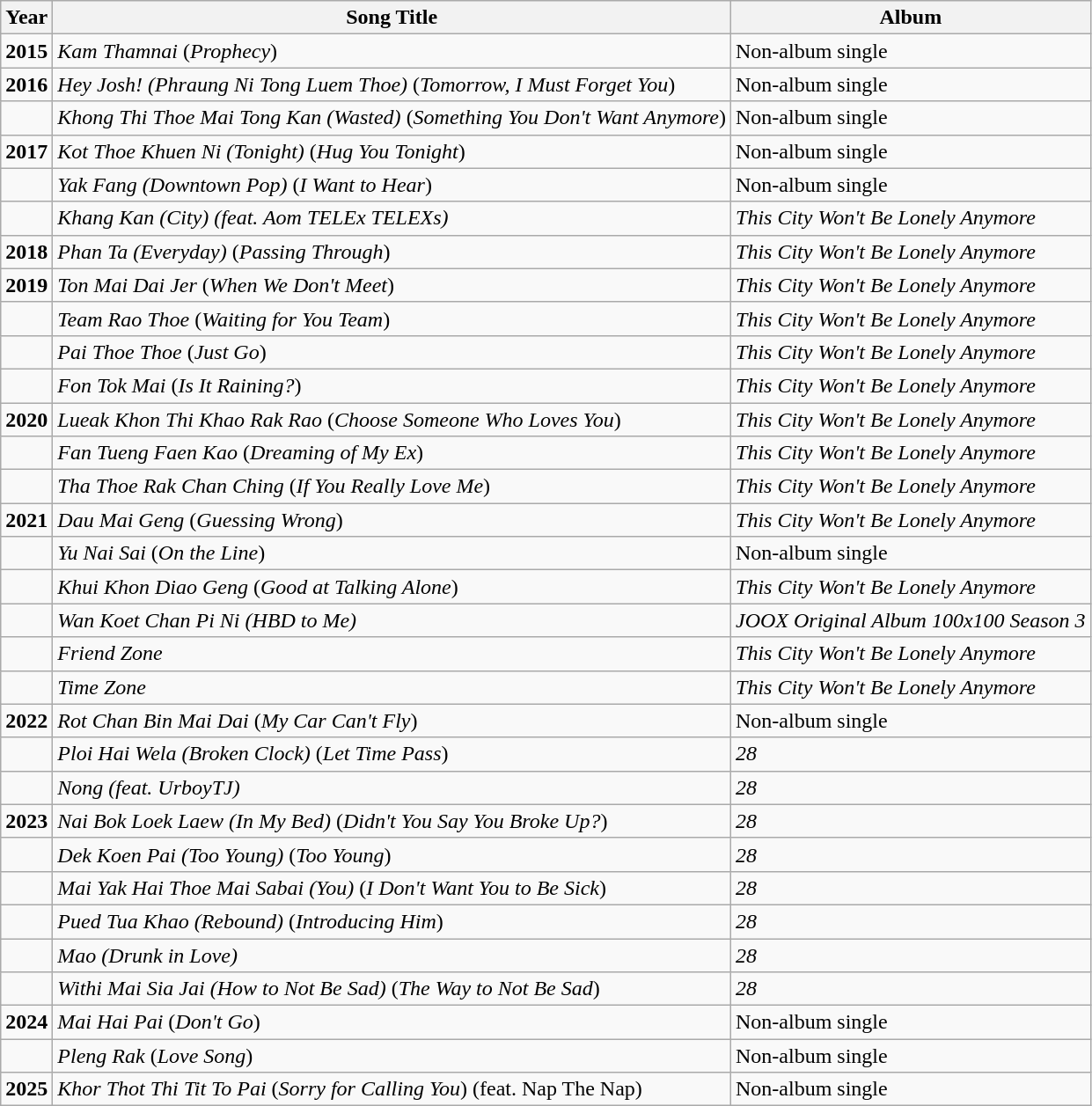<table class="wikitable">
<tr>
<th>Year</th>
<th>Song Title</th>
<th>Album</th>
</tr>
<tr>
<td><strong>2015</strong></td>
<td><em>Kam Thamnai</em> (<em>Prophecy</em>)</td>
<td>Non-album single</td>
</tr>
<tr>
<td><strong>2016</strong></td>
<td><em>Hey Josh! (Phraung Ni Tong Luem Thoe)</em> (<em>Tomorrow, I Must Forget You</em>)</td>
<td>Non-album single</td>
</tr>
<tr>
<td></td>
<td><em>Khong Thi Thoe Mai Tong Kan (Wasted)</em> (<em>Something You Don't Want Anymore</em>)</td>
<td>Non-album single</td>
</tr>
<tr>
<td><strong>2017</strong></td>
<td><em>Kot Thoe Khuen Ni (Tonight)</em> (<em>Hug You Tonight</em>)</td>
<td>Non-album single</td>
</tr>
<tr>
<td></td>
<td><em>Yak Fang (Downtown Pop)</em> (<em>I Want to Hear</em>)</td>
<td>Non-album single</td>
</tr>
<tr>
<td></td>
<td><em>Khang Kan (City) (feat. Aom TELEx TELEXs)</em></td>
<td><em>This City Won't Be Lonely Anymore</em></td>
</tr>
<tr>
<td><strong>2018</strong></td>
<td><em>Phan Ta (Everyday)</em> (<em>Passing Through</em>)</td>
<td><em>This City Won't Be Lonely Anymore</em></td>
</tr>
<tr>
<td><strong>2019</strong></td>
<td><em>Ton Mai Dai Jer</em> (<em>When We Don't Meet</em>)</td>
<td><em>This City Won't Be Lonely Anymore</em></td>
</tr>
<tr>
<td></td>
<td><em>Team Rao Thoe</em> (<em>Waiting for You Team</em>)</td>
<td><em>This City Won't Be Lonely Anymore</em></td>
</tr>
<tr>
<td></td>
<td><em>Pai Thoe Thoe</em> (<em>Just Go</em>)</td>
<td><em>This City Won't Be Lonely Anymore</em></td>
</tr>
<tr>
<td></td>
<td><em>Fon Tok Mai</em> (<em>Is It Raining?</em>)</td>
<td><em>This City Won't Be Lonely Anymore</em></td>
</tr>
<tr>
<td><strong>2020</strong></td>
<td><em>Lueak Khon Thi Khao Rak Rao</em> (<em>Choose Someone Who Loves You</em>)</td>
<td><em>This City Won't Be Lonely Anymore</em></td>
</tr>
<tr>
<td></td>
<td><em>Fan Tueng Faen Kao</em> (<em>Dreaming of My Ex</em>)</td>
<td><em>This City Won't Be Lonely Anymore</em></td>
</tr>
<tr>
<td></td>
<td><em>Tha Thoe Rak Chan Ching</em> (<em>If You Really Love Me</em>)</td>
<td><em>This City Won't Be Lonely Anymore</em></td>
</tr>
<tr>
<td><strong>2021</strong></td>
<td><em>Dau Mai Geng</em> (<em>Guessing Wrong</em>)</td>
<td><em>This City Won't Be Lonely Anymore</em></td>
</tr>
<tr>
<td></td>
<td><em>Yu Nai Sai</em> (<em>On the Line</em>)</td>
<td>Non-album single</td>
</tr>
<tr>
<td></td>
<td><em>Khui Khon Diao Geng</em> (<em>Good at Talking Alone</em>)</td>
<td><em>This City Won't Be Lonely Anymore</em></td>
</tr>
<tr>
<td></td>
<td><em>Wan Koet Chan Pi Ni (HBD to Me)</em></td>
<td><em>JOOX Original Album 100x100 Season 3</em></td>
</tr>
<tr>
<td></td>
<td><em>Friend Zone</em></td>
<td><em>This City Won't Be Lonely Anymore</em></td>
</tr>
<tr>
<td></td>
<td><em>Time Zone</em></td>
<td><em>This City Won't Be Lonely Anymore</em></td>
</tr>
<tr>
<td><strong>2022</strong></td>
<td><em>Rot Chan Bin Mai Dai</em> (<em>My Car Can't Fly</em>)</td>
<td>Non-album single</td>
</tr>
<tr>
<td></td>
<td><em>Ploi Hai Wela (Broken Clock)</em> (<em>Let Time Pass</em>)</td>
<td><em>28</em></td>
</tr>
<tr>
<td></td>
<td><em>Nong (feat. UrboyTJ)</em></td>
<td><em>28</em></td>
</tr>
<tr>
<td><strong>2023</strong></td>
<td><em>Nai Bok Loek Laew (In My Bed)</em> (<em>Didn't You Say You Broke Up?</em>)</td>
<td><em>28</em></td>
</tr>
<tr>
<td></td>
<td><em>Dek Koen Pai (Too Young)</em> (<em>Too Young</em>)</td>
<td><em>28</em></td>
</tr>
<tr>
<td></td>
<td><em>Mai Yak Hai Thoe Mai Sabai (You)</em> (<em>I Don't Want You to Be Sick</em>)</td>
<td><em>28</em></td>
</tr>
<tr>
<td></td>
<td><em>Pued Tua Khao (Rebound)</em> (<em>Introducing Him</em>)</td>
<td><em>28</em></td>
</tr>
<tr>
<td></td>
<td><em>Mao (Drunk in Love)</em></td>
<td><em>28</em></td>
</tr>
<tr>
<td></td>
<td><em>Withi Mai Sia Jai (How to Not Be Sad)</em> (<em>The Way to Not Be Sad</em>)</td>
<td><em>28</em></td>
</tr>
<tr>
<td><strong>2024</strong></td>
<td><em>Mai Hai Pai</em> (<em>Don't Go</em>)</td>
<td>Non-album single</td>
</tr>
<tr>
<td></td>
<td><em>Pleng Rak</em> (<em>Love Song</em>)</td>
<td>Non-album single</td>
</tr>
<tr>
<td><strong>2025</strong></td>
<td><em>Khor Thot Thi Tit To Pai</em> (<em>Sorry for Calling You</em>) (feat. Nap The Nap)</td>
<td>Non-album single</td>
</tr>
</table>
